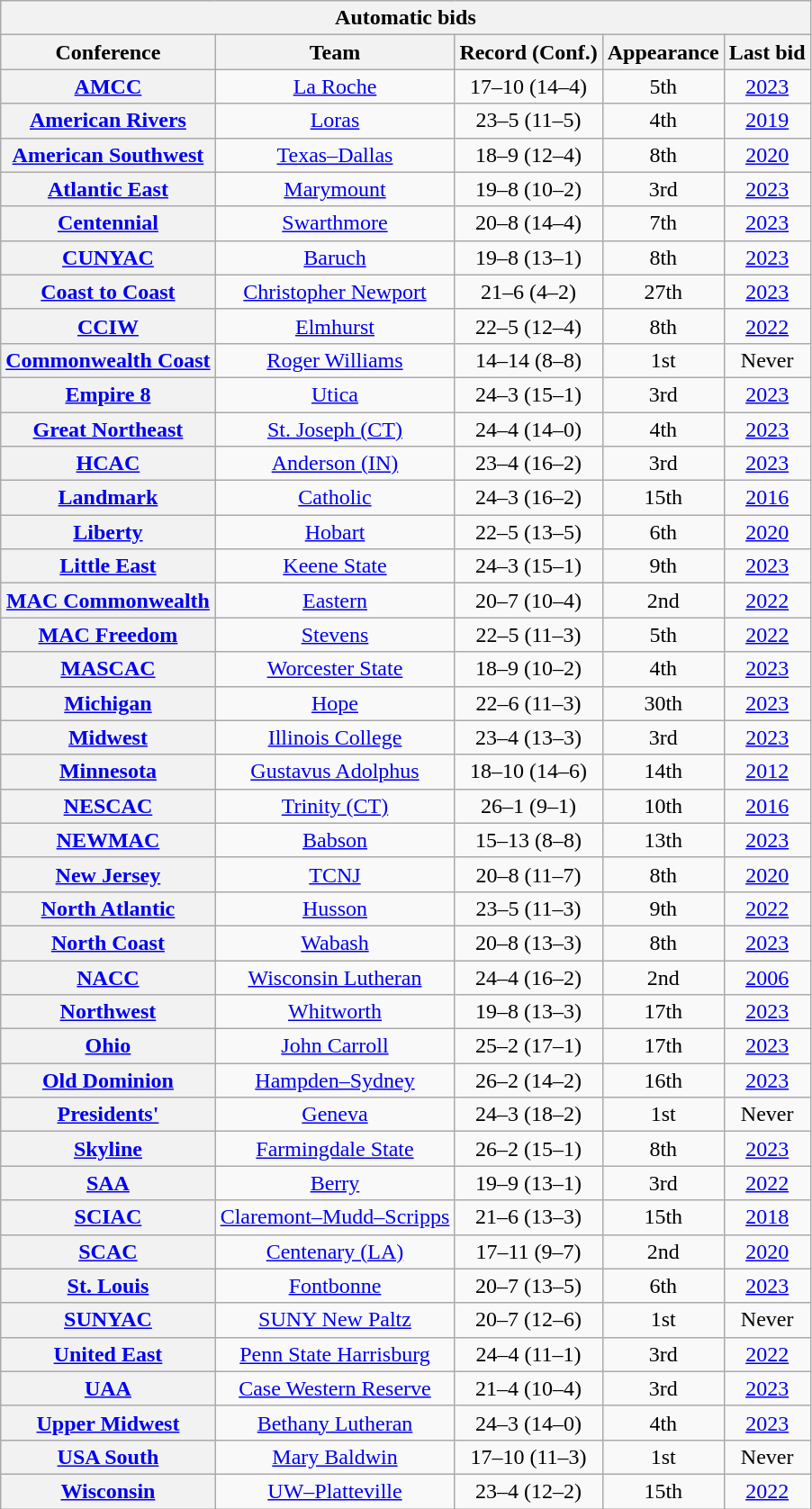<table class="wikitable sortable plainrowheaders" style="text-align:center;">
<tr>
<th colspan="8" style=>Automatic bids</th>
</tr>
<tr>
<th scope="col">Conference</th>
<th scope="col">Team</th>
<th scope="col">Record (Conf.)</th>
<th scope="col" data-sort-type="number">Appearance</th>
<th scope="col">Last bid</th>
</tr>
<tr>
<th><a href='#'>AMCC</a></th>
<td><a href='#'>La Roche</a></td>
<td>17–10 (14–4)</td>
<td>5th</td>
<td><a href='#'>2023</a></td>
</tr>
<tr>
<th><a href='#'>American Rivers</a></th>
<td><a href='#'>Loras</a></td>
<td>23–5 (11–5)</td>
<td>4th</td>
<td><a href='#'>2019</a></td>
</tr>
<tr>
<th><a href='#'>American Southwest</a></th>
<td><a href='#'>Texas–Dallas</a></td>
<td>18–9 (12–4)</td>
<td>8th</td>
<td><a href='#'>2020</a></td>
</tr>
<tr>
<th><a href='#'>Atlantic East</a></th>
<td><a href='#'>Marymount</a></td>
<td>19–8 (10–2)</td>
<td>3rd</td>
<td><a href='#'>2023</a></td>
</tr>
<tr>
<th><a href='#'>Centennial</a></th>
<td><a href='#'>Swarthmore</a></td>
<td>20–8 (14–4)</td>
<td>7th</td>
<td><a href='#'>2023</a></td>
</tr>
<tr>
<th><a href='#'>CUNYAC</a></th>
<td><a href='#'>Baruch</a></td>
<td>19–8 (13–1)</td>
<td>8th</td>
<td><a href='#'>2023</a></td>
</tr>
<tr>
<th><a href='#'>Coast to Coast</a></th>
<td><a href='#'>Christopher Newport</a></td>
<td>21–6 (4–2)</td>
<td>27th</td>
<td><a href='#'>2023</a></td>
</tr>
<tr>
<th><a href='#'>CCIW</a></th>
<td><a href='#'>Elmhurst</a></td>
<td>22–5 (12–4)</td>
<td>8th</td>
<td><a href='#'>2022</a></td>
</tr>
<tr>
<th><a href='#'>Commonwealth Coast</a></th>
<td><a href='#'>Roger Williams</a></td>
<td>14–14 (8–8)</td>
<td>1st</td>
<td>Never</td>
</tr>
<tr>
<th><a href='#'>Empire 8</a></th>
<td><a href='#'>Utica</a></td>
<td>24–3 (15–1)</td>
<td>3rd</td>
<td><a href='#'>2023</a></td>
</tr>
<tr>
<th><a href='#'>Great Northeast</a></th>
<td><a href='#'>St. Joseph (CT)</a></td>
<td>24–4 (14–0)</td>
<td>4th</td>
<td><a href='#'>2023</a></td>
</tr>
<tr>
<th><a href='#'>HCAC</a></th>
<td><a href='#'>Anderson (IN)</a></td>
<td>23–4 (16–2)</td>
<td>3rd</td>
<td><a href='#'>2023</a></td>
</tr>
<tr>
<th><a href='#'>Landmark</a></th>
<td><a href='#'>Catholic</a></td>
<td>24–3 (16–2)</td>
<td>15th</td>
<td><a href='#'>2016</a></td>
</tr>
<tr>
<th><a href='#'>Liberty</a></th>
<td><a href='#'>Hobart</a></td>
<td>22–5 (13–5)</td>
<td>6th</td>
<td><a href='#'>2020</a></td>
</tr>
<tr>
<th><a href='#'>Little East</a></th>
<td><a href='#'>Keene State</a></td>
<td>24–3 (15–1)</td>
<td>9th</td>
<td><a href='#'>2023</a></td>
</tr>
<tr>
<th><a href='#'>MAC Commonwealth</a></th>
<td><a href='#'>Eastern</a></td>
<td>20–7 (10–4)</td>
<td>2nd</td>
<td><a href='#'>2022</a></td>
</tr>
<tr>
<th><a href='#'>MAC Freedom</a></th>
<td><a href='#'>Stevens</a></td>
<td>22–5 (11–3)</td>
<td>5th</td>
<td><a href='#'>2022</a></td>
</tr>
<tr>
<th><a href='#'>MASCAC</a></th>
<td><a href='#'>Worcester State</a></td>
<td>18–9 (10–2)</td>
<td>4th</td>
<td><a href='#'>2023</a></td>
</tr>
<tr>
<th><a href='#'>Michigan</a></th>
<td><a href='#'>Hope</a></td>
<td>22–6 (11–3)</td>
<td>30th</td>
<td><a href='#'>2023</a></td>
</tr>
<tr>
<th><a href='#'>Midwest</a></th>
<td><a href='#'>Illinois College</a></td>
<td>23–4 (13–3)</td>
<td>3rd</td>
<td><a href='#'>2023</a></td>
</tr>
<tr>
<th><a href='#'>Minnesota</a></th>
<td><a href='#'>Gustavus Adolphus</a></td>
<td>18–10 (14–6)</td>
<td>14th</td>
<td><a href='#'>2012</a></td>
</tr>
<tr>
<th><a href='#'>NESCAC</a></th>
<td><a href='#'>Trinity (CT)</a></td>
<td>26–1 (9–1)</td>
<td>10th</td>
<td><a href='#'>2016</a></td>
</tr>
<tr>
<th><a href='#'>NEWMAC</a></th>
<td><a href='#'>Babson</a></td>
<td>15–13 (8–8)</td>
<td>13th</td>
<td><a href='#'>2023</a></td>
</tr>
<tr>
<th><a href='#'>New Jersey</a></th>
<td><a href='#'>TCNJ</a></td>
<td>20–8 (11–7)</td>
<td>8th</td>
<td><a href='#'>2020</a></td>
</tr>
<tr>
<th><a href='#'>North Atlantic</a></th>
<td><a href='#'>Husson</a></td>
<td>23–5 (11–3)</td>
<td>9th</td>
<td><a href='#'>2022</a></td>
</tr>
<tr>
<th><a href='#'>North Coast</a></th>
<td><a href='#'>Wabash</a></td>
<td>20–8 (13–3)</td>
<td>8th</td>
<td><a href='#'>2023</a></td>
</tr>
<tr>
<th><a href='#'>NACC</a></th>
<td><a href='#'>Wisconsin Lutheran</a></td>
<td>24–4 (16–2)</td>
<td>2nd</td>
<td><a href='#'>2006</a></td>
</tr>
<tr>
<th><a href='#'>Northwest</a></th>
<td><a href='#'>Whitworth</a></td>
<td>19–8 (13–3)</td>
<td>17th</td>
<td><a href='#'>2023</a></td>
</tr>
<tr>
<th><a href='#'>Ohio</a></th>
<td><a href='#'>John Carroll</a></td>
<td>25–2 (17–1)</td>
<td>17th</td>
<td><a href='#'>2023</a></td>
</tr>
<tr>
<th><a href='#'>Old Dominion</a></th>
<td><a href='#'>Hampden–Sydney</a></td>
<td>26–2 (14–2)</td>
<td>16th</td>
<td><a href='#'>2023</a></td>
</tr>
<tr>
<th><a href='#'>Presidents'</a></th>
<td><a href='#'>Geneva</a></td>
<td>24–3 (18–2)</td>
<td>1st</td>
<td>Never</td>
</tr>
<tr>
<th><a href='#'>Skyline</a></th>
<td><a href='#'>Farmingdale State</a></td>
<td>26–2 (15–1)</td>
<td>8th</td>
<td><a href='#'>2023</a></td>
</tr>
<tr>
<th><a href='#'>SAA</a></th>
<td><a href='#'>Berry</a></td>
<td>19–9 (13–1)</td>
<td>3rd</td>
<td><a href='#'>2022</a></td>
</tr>
<tr>
<th><a href='#'>SCIAC</a></th>
<td><a href='#'>Claremont–Mudd–Scripps</a></td>
<td>21–6 (13–3)</td>
<td>15th</td>
<td><a href='#'>2018</a></td>
</tr>
<tr>
<th><a href='#'>SCAC</a></th>
<td><a href='#'>Centenary (LA)</a></td>
<td>17–11 (9–7)</td>
<td>2nd</td>
<td><a href='#'>2020</a></td>
</tr>
<tr>
<th><a href='#'>St. Louis</a></th>
<td><a href='#'>Fontbonne</a></td>
<td>20–7 (13–5)</td>
<td>6th</td>
<td><a href='#'>2023</a></td>
</tr>
<tr>
<th><a href='#'>SUNYAC</a></th>
<td><a href='#'>SUNY New Paltz</a></td>
<td>20–7 (12–6)</td>
<td>1st</td>
<td>Never</td>
</tr>
<tr>
<th><a href='#'>United East</a></th>
<td><a href='#'>Penn State Harrisburg</a></td>
<td>24–4 (11–1)</td>
<td>3rd</td>
<td><a href='#'>2022</a></td>
</tr>
<tr>
<th><a href='#'>UAA</a></th>
<td><a href='#'>Case Western Reserve</a></td>
<td>21–4 (10–4)</td>
<td>3rd</td>
<td><a href='#'>2023</a></td>
</tr>
<tr>
<th><a href='#'>Upper Midwest</a></th>
<td><a href='#'>Bethany Lutheran</a></td>
<td>24–3 (14–0)</td>
<td>4th</td>
<td><a href='#'>2023</a></td>
</tr>
<tr>
<th><a href='#'>USA South</a></th>
<td><a href='#'>Mary Baldwin</a></td>
<td>17–10 (11–3)</td>
<td>1st</td>
<td>Never</td>
</tr>
<tr>
<th><a href='#'>Wisconsin</a></th>
<td><a href='#'>UW–Platteville</a></td>
<td>23–4 (12–2)</td>
<td>15th</td>
<td><a href='#'>2022</a></td>
</tr>
</table>
